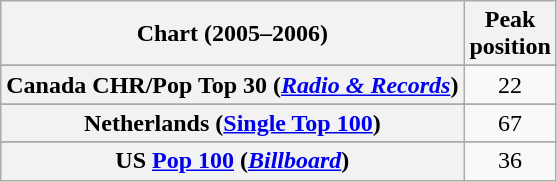<table class="wikitable sortable plainrowheaders" style="text-align:center">
<tr>
<th scope="col">Chart (2005–2006)</th>
<th scope="col">Peak<br>position</th>
</tr>
<tr>
</tr>
<tr>
<th scope="row">Canada CHR/Pop Top 30 (<em><a href='#'>Radio & Records</a></em>)</th>
<td>22</td>
</tr>
<tr>
</tr>
<tr>
</tr>
<tr>
</tr>
<tr>
<th scope="row">Netherlands (<a href='#'>Single Top 100</a>)</th>
<td>67</td>
</tr>
<tr>
</tr>
<tr>
</tr>
<tr>
</tr>
<tr>
</tr>
<tr>
</tr>
<tr>
</tr>
<tr>
<th scope="row">US <a href='#'>Pop 100</a> (<em><a href='#'>Billboard</a></em>)</th>
<td>36</td>
</tr>
</table>
